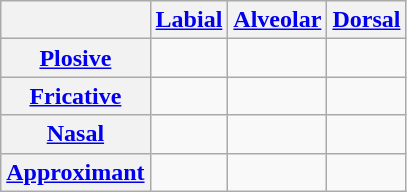<table class="wikitable" style="text-align:center">
<tr>
<th></th>
<th><a href='#'>Labial</a></th>
<th><a href='#'>Alveolar</a></th>
<th><a href='#'>Dorsal</a></th>
</tr>
<tr>
<th><a href='#'>Plosive</a></th>
<td> </td>
<td> </td>
<td> </td>
</tr>
<tr>
<th><a href='#'>Fricative</a></th>
<td> </td>
<td> </td>
<td></td>
</tr>
<tr>
<th><a href='#'>Nasal</a></th>
<td></td>
<td></td>
<td></td>
</tr>
<tr>
<th><a href='#'>Approximant</a></th>
<td></td>
<td></td>
<td></td>
</tr>
</table>
